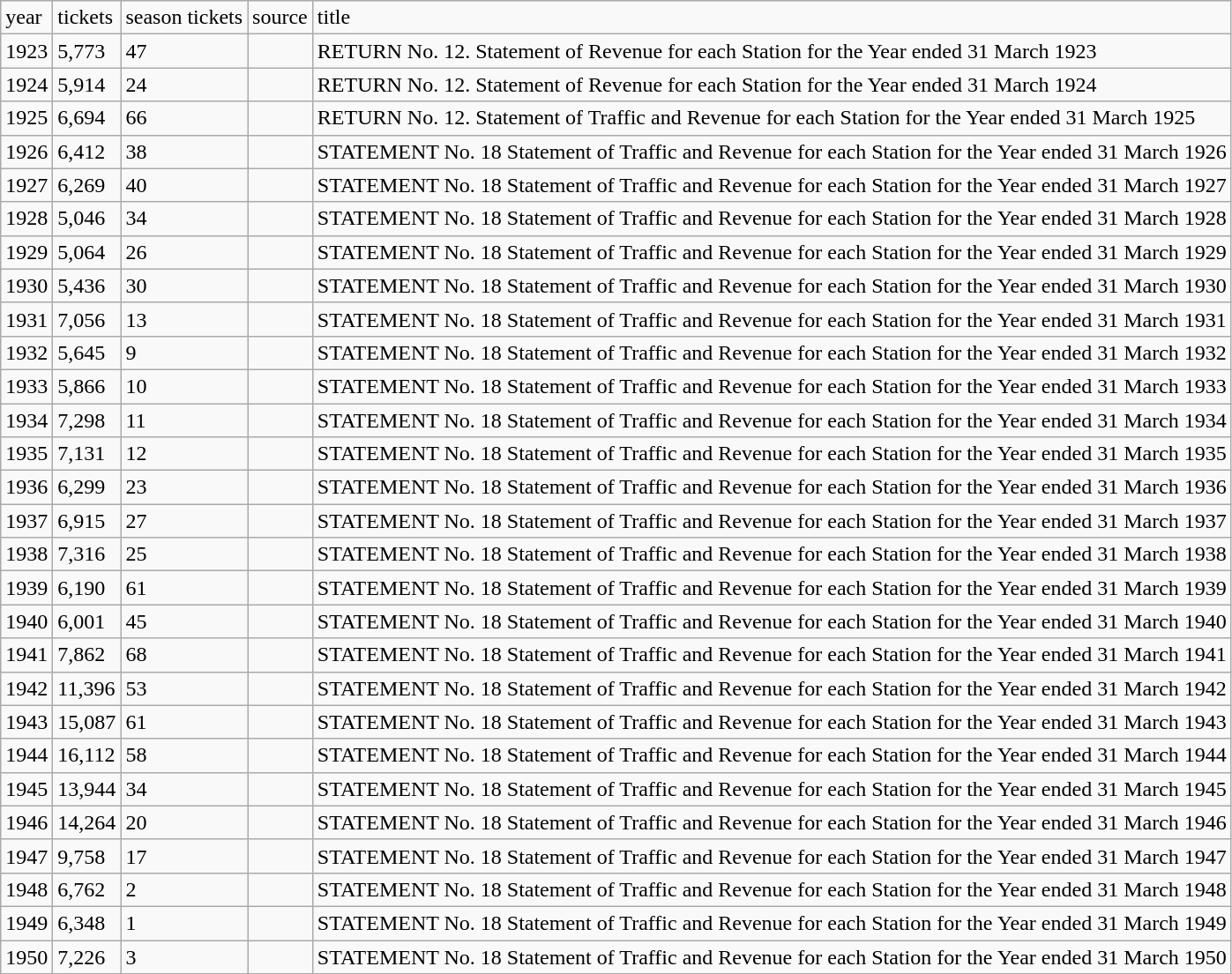<table class="wikitable sortable mw-collapsible mw-collapsed">
<tr>
<td>year</td>
<td>tickets</td>
<td>season tickets</td>
<td>source</td>
<td>title</td>
</tr>
<tr>
<td>1923</td>
<td>5,773</td>
<td>47</td>
<td></td>
<td>RETURN No. 12. Statement of Revenue for each Station for the Year ended 31 March 1923</td>
</tr>
<tr>
<td>1924</td>
<td>5,914</td>
<td>24</td>
<td></td>
<td>RETURN No. 12. Statement of Revenue for each Station for the Year ended 31 March 1924</td>
</tr>
<tr>
<td>1925</td>
<td>6,694</td>
<td>66</td>
<td></td>
<td>RETURN No. 12. Statement of Traffic and Revenue for each Station for the Year ended 31 March 1925</td>
</tr>
<tr>
<td>1926</td>
<td>6,412</td>
<td>38</td>
<td></td>
<td>STATEMENT No. 18 Statement of Traffic and Revenue for each Station for the Year ended 31 March 1926</td>
</tr>
<tr>
<td>1927</td>
<td>6,269</td>
<td>40</td>
<td></td>
<td>STATEMENT No. 18 Statement of Traffic and Revenue for each Station for the Year ended 31 March 1927</td>
</tr>
<tr>
<td>1928</td>
<td>5,046</td>
<td>34</td>
<td></td>
<td>STATEMENT No. 18 Statement of Traffic and Revenue for each Station for the Year ended 31 March 1928</td>
</tr>
<tr>
<td>1929</td>
<td>5,064</td>
<td>26</td>
<td></td>
<td>STATEMENT No. 18 Statement of Traffic and Revenue for each Station for the Year ended 31 March 1929</td>
</tr>
<tr>
<td>1930</td>
<td>5,436</td>
<td>30</td>
<td></td>
<td>STATEMENT No. 18 Statement of Traffic and Revenue for each Station for the Year ended 31 March 1930</td>
</tr>
<tr>
<td>1931</td>
<td>7,056</td>
<td>13</td>
<td></td>
<td>STATEMENT No. 18 Statement of Traffic and Revenue for each Station for the Year ended 31 March 1931</td>
</tr>
<tr>
<td>1932</td>
<td>5,645</td>
<td>9</td>
<td></td>
<td>STATEMENT No. 18 Statement of Traffic and Revenue for each Station for the Year ended 31 March 1932</td>
</tr>
<tr>
<td>1933</td>
<td>5,866</td>
<td>10</td>
<td></td>
<td>STATEMENT No. 18 Statement of Traffic and Revenue for each Station for the Year ended 31 March 1933</td>
</tr>
<tr>
<td>1934</td>
<td>7,298</td>
<td>11</td>
<td></td>
<td>STATEMENT No. 18 Statement of Traffic and Revenue for each Station for the Year ended 31 March 1934</td>
</tr>
<tr>
<td>1935</td>
<td>7,131</td>
<td>12</td>
<td></td>
<td>STATEMENT No. 18 Statement of Traffic and Revenue for each Station for the Year ended 31 March 1935</td>
</tr>
<tr>
<td>1936</td>
<td>6,299</td>
<td>23</td>
<td></td>
<td>STATEMENT No. 18 Statement of Traffic and Revenue for each Station for the Year ended 31 March 1936</td>
</tr>
<tr>
<td>1937</td>
<td>6,915</td>
<td>27</td>
<td></td>
<td>STATEMENT No. 18 Statement of Traffic and Revenue for each Station for the Year ended 31 March 1937</td>
</tr>
<tr>
<td>1938</td>
<td>7,316</td>
<td>25</td>
<td></td>
<td>STATEMENT No. 18 Statement of Traffic and Revenue for each Station for the Year ended 31 March 1938</td>
</tr>
<tr>
<td>1939</td>
<td>6,190</td>
<td>61</td>
<td></td>
<td>STATEMENT No. 18 Statement of Traffic and Revenue for each Station for the Year ended 31 March 1939</td>
</tr>
<tr>
<td>1940</td>
<td>6,001</td>
<td>45</td>
<td></td>
<td>STATEMENT No. 18 Statement of Traffic and Revenue for each Station for the Year ended 31 March 1940</td>
</tr>
<tr>
<td>1941</td>
<td>7,862</td>
<td>68</td>
<td></td>
<td>STATEMENT No. 18 Statement of Traffic and Revenue for each Station for the Year ended 31 March 1941</td>
</tr>
<tr>
<td>1942</td>
<td>11,396</td>
<td>53</td>
<td></td>
<td>STATEMENT No. 18 Statement of Traffic and Revenue for each Station for the Year ended 31 March 1942</td>
</tr>
<tr>
<td>1943</td>
<td>15,087</td>
<td>61</td>
<td></td>
<td>STATEMENT No. 18 Statement of Traffic and Revenue for each Station for the Year ended 31 March 1943</td>
</tr>
<tr>
<td>1944</td>
<td>16,112</td>
<td>58</td>
<td></td>
<td>STATEMENT No. 18 Statement of Traffic and Revenue for each Station for the Year ended 31 March 1944</td>
</tr>
<tr>
<td>1945</td>
<td>13,944</td>
<td>34</td>
<td></td>
<td>STATEMENT No. 18 Statement of Traffic and Revenue for each Station for the Year ended 31 March 1945</td>
</tr>
<tr>
<td>1946</td>
<td>14,264</td>
<td>20</td>
<td></td>
<td>STATEMENT No. 18 Statement of Traffic and Revenue for each Station for the Year ended 31 March 1946</td>
</tr>
<tr>
<td>1947</td>
<td>9,758</td>
<td>17</td>
<td></td>
<td>STATEMENT No. 18 Statement of Traffic and Revenue for each Station for the Year ended 31 March 1947</td>
</tr>
<tr>
<td>1948</td>
<td>6,762</td>
<td>2</td>
<td></td>
<td>STATEMENT No. 18 Statement of Traffic and Revenue for each Station for the Year ended 31 March 1948</td>
</tr>
<tr>
<td>1949</td>
<td>6,348</td>
<td>1</td>
<td></td>
<td>STATEMENT No. 18 Statement of Traffic and Revenue for each Station for the Year ended 31 March 1949</td>
</tr>
<tr>
<td>1950</td>
<td>7,226</td>
<td>3</td>
<td></td>
<td>STATEMENT No. 18 Statement of Traffic and Revenue for each Station for the Year ended 31 March 1950</td>
</tr>
</table>
